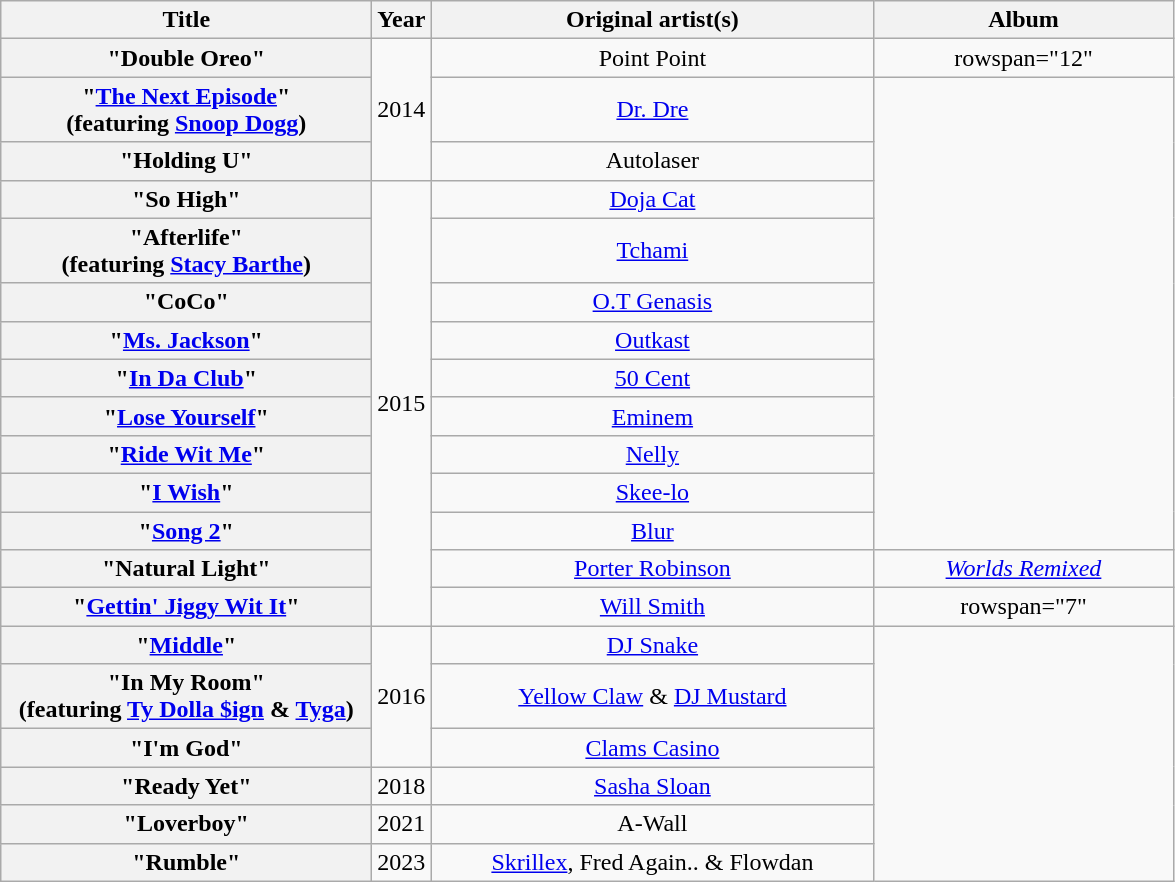<table class="wikitable plainrowheaders" border="1" style="text-align:center;">
<tr>
<th scope="col" style="width:15em;">Title</th>
<th scope="col" style="width:2em;">Year</th>
<th scope="col" style="width:18em;">Original artist(s)</th>
<th scope="col" style="width:12em;">Album</th>
</tr>
<tr>
<th scope="row">"Double Oreo"</th>
<td rowspan="3">2014</td>
<td>Point Point</td>
<td>rowspan="12" </td>
</tr>
<tr>
<th scope="row">"<a href='#'>The Next Episode</a>"<br><span>(featuring <a href='#'>Snoop Dogg</a>)</span></th>
<td><a href='#'>Dr. Dre</a></td>
</tr>
<tr>
<th scope="row">"Holding U"</th>
<td>Autolaser</td>
</tr>
<tr>
<th scope="row">"So High"</th>
<td rowspan="11">2015</td>
<td><a href='#'>Doja Cat</a></td>
</tr>
<tr>
<th scope="row">"Afterlife"<br><span>(featuring <a href='#'>Stacy Barthe</a>)</span></th>
<td><a href='#'>Tchami</a></td>
</tr>
<tr>
<th scope="row">"CoCo"</th>
<td><a href='#'>O.T Genasis</a></td>
</tr>
<tr>
<th scope="row">"<a href='#'>Ms. Jackson</a>"</th>
<td><a href='#'>Outkast</a></td>
</tr>
<tr>
<th scope="row">"<a href='#'>In Da Club</a>"</th>
<td><a href='#'>50 Cent</a></td>
</tr>
<tr>
<th scope="row">"<a href='#'>Lose Yourself</a>"</th>
<td><a href='#'>Eminem</a></td>
</tr>
<tr>
<th scope="row">"<a href='#'>Ride Wit Me</a>"</th>
<td><a href='#'>Nelly</a></td>
</tr>
<tr>
<th scope="row">"<a href='#'>I Wish</a>"</th>
<td><a href='#'>Skee-lo</a></td>
</tr>
<tr>
<th scope="row">"<a href='#'>Song 2</a>"</th>
<td><a href='#'>Blur</a></td>
</tr>
<tr>
<th scope="row">"Natural Light"</th>
<td><a href='#'>Porter Robinson</a></td>
<td rowspan="1"><em><a href='#'>Worlds Remixed</a></em></td>
</tr>
<tr>
<th scope="row">"<a href='#'>Gettin' Jiggy Wit It</a>"</th>
<td><a href='#'>Will Smith</a></td>
<td>rowspan="7" </td>
</tr>
<tr>
<th scope="row">"<a href='#'>Middle</a>"</th>
<td rowspan="3">2016</td>
<td><a href='#'>DJ Snake</a></td>
</tr>
<tr>
<th scope="row">"In My Room"<br><span>(featuring <a href='#'>Ty Dolla $ign</a> & <a href='#'>Tyga</a>)</span></th>
<td><a href='#'>Yellow Claw</a> & <a href='#'>DJ Mustard</a></td>
</tr>
<tr>
<th scope="row">"I'm God"</th>
<td><a href='#'>Clams Casino</a></td>
</tr>
<tr>
<th scope="row">"Ready Yet"</th>
<td>2018</td>
<td><a href='#'>Sasha Sloan</a></td>
</tr>
<tr>
<th scope="row">"Loverboy"</th>
<td>2021</td>
<td>A-Wall</td>
</tr>
<tr>
<th scope="row">"Rumble"</th>
<td>2023</td>
<td><a href='#'>Skrillex</a>, Fred Again.. & Flowdan</td>
</tr>
</table>
